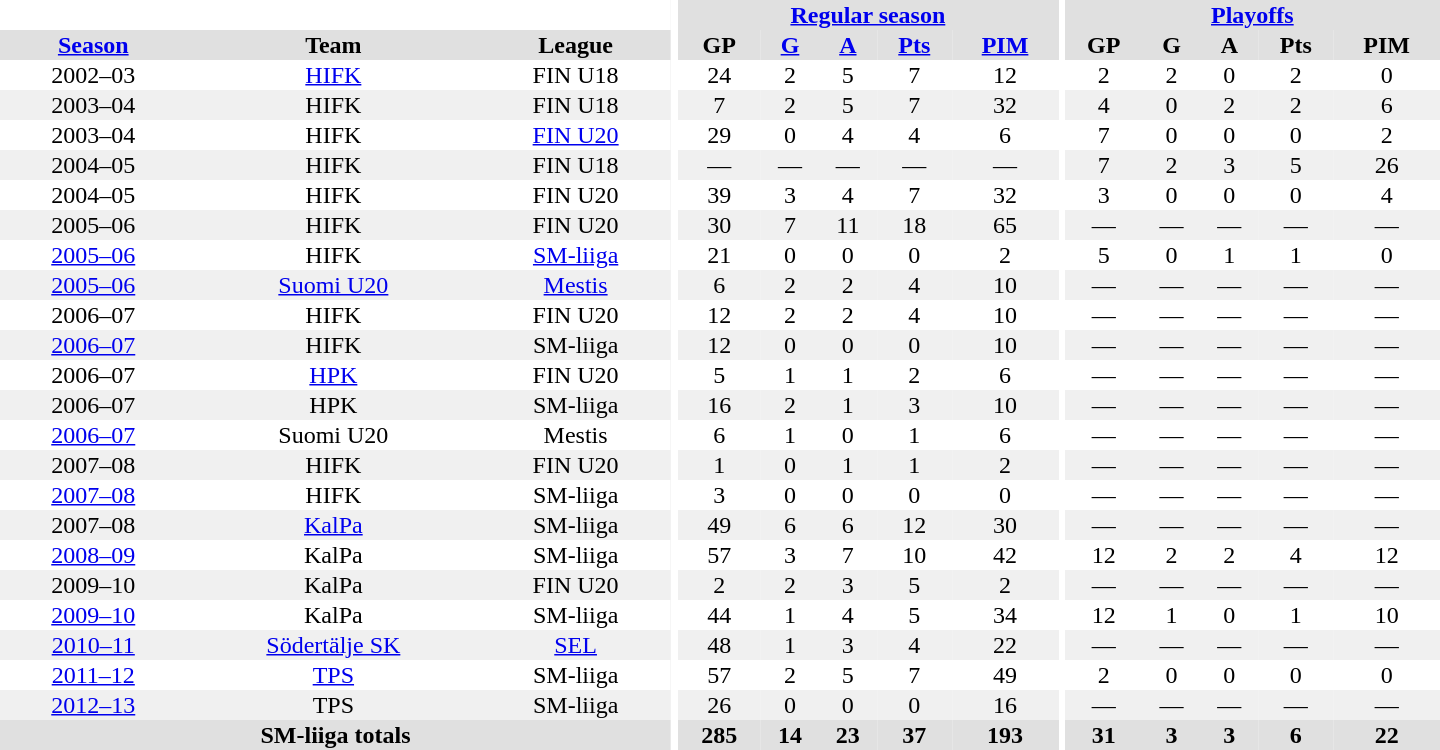<table border="0" cellpadding="1" cellspacing="0" style="text-align:center; width:60em">
<tr bgcolor="#e0e0e0">
<th colspan="3" bgcolor="#ffffff"></th>
<th rowspan="99" bgcolor="#ffffff"></th>
<th colspan="5"><a href='#'>Regular season</a></th>
<th rowspan="99" bgcolor="#ffffff"></th>
<th colspan="5"><a href='#'>Playoffs</a></th>
</tr>
<tr bgcolor="#e0e0e0">
<th><a href='#'>Season</a></th>
<th>Team</th>
<th>League</th>
<th>GP</th>
<th><a href='#'>G</a></th>
<th><a href='#'>A</a></th>
<th><a href='#'>Pts</a></th>
<th><a href='#'>PIM</a></th>
<th>GP</th>
<th>G</th>
<th>A</th>
<th>Pts</th>
<th>PIM</th>
</tr>
<tr>
<td>2002–03</td>
<td><a href='#'>HIFK</a></td>
<td>FIN U18</td>
<td>24</td>
<td>2</td>
<td>5</td>
<td>7</td>
<td>12</td>
<td>2</td>
<td>2</td>
<td>0</td>
<td>2</td>
<td>0</td>
</tr>
<tr bgcolor="#f0f0f0">
<td>2003–04</td>
<td>HIFK</td>
<td>FIN U18</td>
<td>7</td>
<td>2</td>
<td>5</td>
<td>7</td>
<td>32</td>
<td>4</td>
<td>0</td>
<td>2</td>
<td>2</td>
<td>6</td>
</tr>
<tr>
<td>2003–04</td>
<td>HIFK</td>
<td><a href='#'>FIN U20</a></td>
<td>29</td>
<td>0</td>
<td>4</td>
<td>4</td>
<td>6</td>
<td>7</td>
<td>0</td>
<td>0</td>
<td>0</td>
<td>2</td>
</tr>
<tr bgcolor="#f0f0f0">
<td>2004–05</td>
<td>HIFK</td>
<td>FIN U18</td>
<td>—</td>
<td>—</td>
<td>—</td>
<td>—</td>
<td>—</td>
<td>7</td>
<td>2</td>
<td>3</td>
<td>5</td>
<td>26</td>
</tr>
<tr>
<td>2004–05</td>
<td>HIFK</td>
<td>FIN U20</td>
<td>39</td>
<td>3</td>
<td>4</td>
<td>7</td>
<td>32</td>
<td>3</td>
<td>0</td>
<td>0</td>
<td>0</td>
<td>4</td>
</tr>
<tr bgcolor="#f0f0f0">
<td>2005–06</td>
<td>HIFK</td>
<td>FIN U20</td>
<td>30</td>
<td>7</td>
<td>11</td>
<td>18</td>
<td>65</td>
<td>—</td>
<td>—</td>
<td>—</td>
<td>—</td>
<td>—</td>
</tr>
<tr>
<td><a href='#'>2005–06</a></td>
<td>HIFK</td>
<td><a href='#'>SM-liiga</a></td>
<td>21</td>
<td>0</td>
<td>0</td>
<td>0</td>
<td>2</td>
<td>5</td>
<td>0</td>
<td>1</td>
<td>1</td>
<td>0</td>
</tr>
<tr bgcolor="#f0f0f0">
<td><a href='#'>2005–06</a></td>
<td><a href='#'>Suomi U20</a></td>
<td><a href='#'>Mestis</a></td>
<td>6</td>
<td>2</td>
<td>2</td>
<td>4</td>
<td>10</td>
<td>—</td>
<td>—</td>
<td>—</td>
<td>—</td>
<td>—</td>
</tr>
<tr>
<td>2006–07</td>
<td>HIFK</td>
<td>FIN U20</td>
<td>12</td>
<td>2</td>
<td>2</td>
<td>4</td>
<td>10</td>
<td>—</td>
<td>—</td>
<td>—</td>
<td>—</td>
<td>—</td>
</tr>
<tr bgcolor="#f0f0f0">
<td><a href='#'>2006–07</a></td>
<td>HIFK</td>
<td>SM-liiga</td>
<td>12</td>
<td>0</td>
<td>0</td>
<td>0</td>
<td>10</td>
<td>—</td>
<td>—</td>
<td>—</td>
<td>—</td>
<td>—</td>
</tr>
<tr>
<td>2006–07</td>
<td><a href='#'>HPK</a></td>
<td>FIN U20</td>
<td>5</td>
<td>1</td>
<td>1</td>
<td>2</td>
<td>6</td>
<td>—</td>
<td>—</td>
<td>—</td>
<td>—</td>
<td>—</td>
</tr>
<tr bgcolor="#f0f0f0">
<td>2006–07</td>
<td>HPK</td>
<td>SM-liiga</td>
<td>16</td>
<td>2</td>
<td>1</td>
<td>3</td>
<td>10</td>
<td>—</td>
<td>—</td>
<td>—</td>
<td>—</td>
<td>—</td>
</tr>
<tr>
<td><a href='#'>2006–07</a></td>
<td>Suomi U20</td>
<td>Mestis</td>
<td>6</td>
<td>1</td>
<td>0</td>
<td>1</td>
<td>6</td>
<td>—</td>
<td>—</td>
<td>—</td>
<td>—</td>
<td>—</td>
</tr>
<tr bgcolor="#f0f0f0">
<td>2007–08</td>
<td>HIFK</td>
<td>FIN U20</td>
<td>1</td>
<td>0</td>
<td>1</td>
<td>1</td>
<td>2</td>
<td>—</td>
<td>—</td>
<td>—</td>
<td>—</td>
<td>—</td>
</tr>
<tr>
<td><a href='#'>2007–08</a></td>
<td>HIFK</td>
<td>SM-liiga</td>
<td>3</td>
<td>0</td>
<td>0</td>
<td>0</td>
<td>0</td>
<td>—</td>
<td>—</td>
<td>—</td>
<td>—</td>
<td>—</td>
</tr>
<tr bgcolor="#f0f0f0">
<td>2007–08</td>
<td><a href='#'>KalPa</a></td>
<td>SM-liiga</td>
<td>49</td>
<td>6</td>
<td>6</td>
<td>12</td>
<td>30</td>
<td>—</td>
<td>—</td>
<td>—</td>
<td>—</td>
<td>—</td>
</tr>
<tr>
<td><a href='#'>2008–09</a></td>
<td>KalPa</td>
<td>SM-liiga</td>
<td>57</td>
<td>3</td>
<td>7</td>
<td>10</td>
<td>42</td>
<td>12</td>
<td>2</td>
<td>2</td>
<td>4</td>
<td>12</td>
</tr>
<tr bgcolor="#f0f0f0">
<td>2009–10</td>
<td>KalPa</td>
<td>FIN U20</td>
<td>2</td>
<td>2</td>
<td>3</td>
<td>5</td>
<td>2</td>
<td>—</td>
<td>—</td>
<td>—</td>
<td>—</td>
<td>—</td>
</tr>
<tr>
<td><a href='#'>2009–10</a></td>
<td>KalPa</td>
<td>SM-liiga</td>
<td>44</td>
<td>1</td>
<td>4</td>
<td>5</td>
<td>34</td>
<td>12</td>
<td>1</td>
<td>0</td>
<td>1</td>
<td>10</td>
</tr>
<tr bgcolor="#f0f0f0">
<td><a href='#'>2010–11</a></td>
<td><a href='#'>Södertälje SK</a></td>
<td><a href='#'>SEL</a></td>
<td>48</td>
<td>1</td>
<td>3</td>
<td>4</td>
<td>22</td>
<td>—</td>
<td>—</td>
<td>—</td>
<td>—</td>
<td>—</td>
</tr>
<tr>
<td><a href='#'>2011–12</a></td>
<td><a href='#'>TPS</a></td>
<td>SM-liiga</td>
<td>57</td>
<td>2</td>
<td>5</td>
<td>7</td>
<td>49</td>
<td>2</td>
<td>0</td>
<td>0</td>
<td>0</td>
<td>0</td>
</tr>
<tr bgcolor="#f0f0f0">
<td><a href='#'>2012–13</a></td>
<td>TPS</td>
<td>SM-liiga</td>
<td>26</td>
<td>0</td>
<td>0</td>
<td>0</td>
<td>16</td>
<td>—</td>
<td>—</td>
<td>—</td>
<td>—</td>
<td>—</td>
</tr>
<tr bgcolor="#e0e0e0">
<th colspan="3">SM-liiga totals</th>
<th>285</th>
<th>14</th>
<th>23</th>
<th>37</th>
<th>193</th>
<th>31</th>
<th>3</th>
<th>3</th>
<th>6</th>
<th>22</th>
</tr>
</table>
